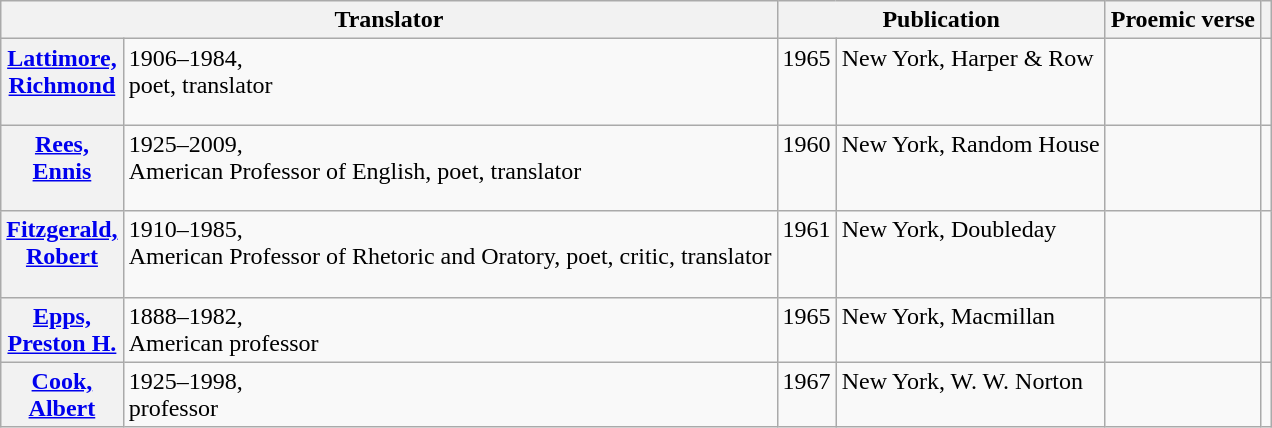<table class="wikitable" ">
<tr>
<th scope="col" colspan="2">Translator</th>
<th scope="col" colspan="2">Publication</th>
<th scope="col">Proemic verse</th>
<th scope="col"></th>
</tr>
<tr valign="top">
<th><a href='#'>Lattimore,<br>Richmond</a></th>
<td>1906–1984,<br>poet, translator</td>
<td>1965</td>
<td>New York, Harper & Row</td>
<td><blockquote></blockquote><br><blockquote></blockquote></td>
<td></td>
</tr>
<tr valign="top">
<th><a href='#'>Rees,<br>Ennis</a></th>
<td>1925–2009,<br>American Professor of English, poet, translator</td>
<td>1960</td>
<td>New York, Random House</td>
<td><blockquote></blockquote><br><blockquote></blockquote></td>
<td><br></td>
</tr>
<tr valign="top">
<th><a href='#'>Fitzgerald,<br>Robert</a></th>
<td>1910–1985,<br>American Professor of Rhetoric and Oratory,  poet, critic, translator</td>
<td>1961</td>
<td>New York, Doubleday</td>
<td><blockquote></blockquote><br><blockquote></blockquote></td>
<td></td>
</tr>
<tr valign="top">
<th><a href='#'>Epps,<br>Preston H.</a></th>
<td>1888–1982,<br>American professor</td>
<td>1965</td>
<td>New York, Macmillan</td>
<td></td>
<td></td>
</tr>
<tr valign="top">
<th><a href='#'>Cook,<br>Albert</a></th>
<td>1925–1998,<br>professor</td>
<td>1967</td>
<td>New York, W. W. Norton</td>
<td style=white-space:nowrap><br><blockquote></blockquote>
<blockquote></blockquote></td>
<td></td>
</tr>
</table>
